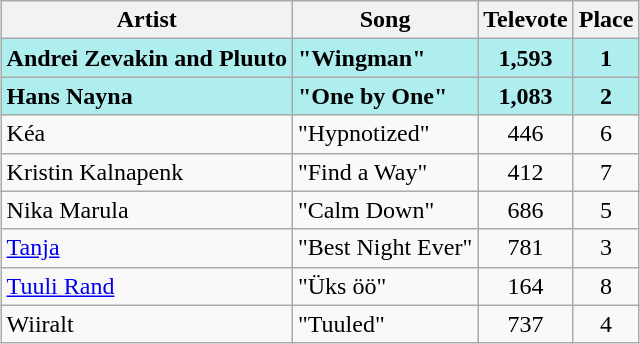<table class="sortable wikitable" style="margin: 1em auto 1em auto; text-align:center;">
<tr>
<th>Artist</th>
<th>Song</th>
<th>Televote</th>
<th>Place</th>
</tr>
<tr style="font-weight:bold; background:paleturquoise;">
<td align="left">Andrei Zevakin and Pluuto</td>
<td align="left">"Wingman"</td>
<td>1,593</td>
<td>1</td>
</tr>
<tr style="font-weight:bold; background:paleturquoise;">
<td align="left">Hans Nayna</td>
<td align="left">"One by One"</td>
<td>1,083</td>
<td>2</td>
</tr>
<tr>
<td align="left">Kéa</td>
<td align="left">"Hypnotized"</td>
<td>446</td>
<td>6</td>
</tr>
<tr>
<td align="left">Kristin Kalnapenk</td>
<td align="left">"Find a Way"</td>
<td>412</td>
<td>7</td>
</tr>
<tr>
<td align="left">Nika Marula</td>
<td align="left">"Calm Down"</td>
<td>686</td>
<td>5</td>
</tr>
<tr>
<td align="left"><a href='#'>Tanja</a></td>
<td align="left">"Best Night Ever"</td>
<td>781</td>
<td>3</td>
</tr>
<tr>
<td align="left"><a href='#'>Tuuli Rand</a></td>
<td align="left">"Üks öö"</td>
<td>164</td>
<td>8</td>
</tr>
<tr>
<td align="left">Wiiralt</td>
<td align="left">"Tuuled"</td>
<td>737</td>
<td>4</td>
</tr>
</table>
